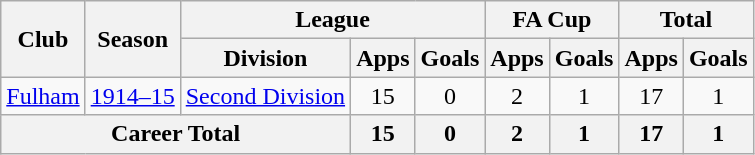<table class="wikitable" style="text-align: center;">
<tr>
<th rowspan="2">Club</th>
<th rowspan="2">Season</th>
<th colspan="3">League</th>
<th colspan="2">FA Cup</th>
<th colspan="2">Total</th>
</tr>
<tr>
<th>Division</th>
<th>Apps</th>
<th>Goals</th>
<th>Apps</th>
<th>Goals</th>
<th>Apps</th>
<th>Goals</th>
</tr>
<tr>
<td><a href='#'>Fulham</a></td>
<td><a href='#'>1914–15</a></td>
<td><a href='#'>Second Division</a></td>
<td>15</td>
<td>0</td>
<td>2</td>
<td>1</td>
<td>17</td>
<td>1</td>
</tr>
<tr>
<th colspan="3">Career Total</th>
<th>15</th>
<th>0</th>
<th>2</th>
<th>1</th>
<th>17</th>
<th>1</th>
</tr>
</table>
